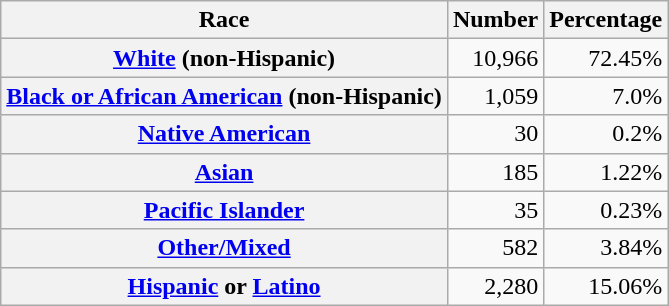<table class="wikitable" style="text-align:right">
<tr>
<th scope="col">Race</th>
<th scope="col">Number</th>
<th scope="col">Percentage</th>
</tr>
<tr>
<th scope="row"><a href='#'>White</a> (non-Hispanic)</th>
<td>10,966</td>
<td>72.45%</td>
</tr>
<tr>
<th scope="row"><a href='#'>Black or African American</a> (non-Hispanic)</th>
<td>1,059</td>
<td>7.0%</td>
</tr>
<tr>
<th scope="row"><a href='#'>Native American</a></th>
<td>30</td>
<td>0.2%</td>
</tr>
<tr>
<th scope="row"><a href='#'>Asian</a></th>
<td>185</td>
<td>1.22%</td>
</tr>
<tr>
<th scope="row"><a href='#'>Pacific Islander</a></th>
<td>35</td>
<td>0.23%</td>
</tr>
<tr>
<th scope="row"><a href='#'>Other/Mixed</a></th>
<td>582</td>
<td>3.84%</td>
</tr>
<tr>
<th scope="row"><a href='#'>Hispanic</a> or <a href='#'>Latino</a></th>
<td>2,280</td>
<td>15.06%</td>
</tr>
</table>
